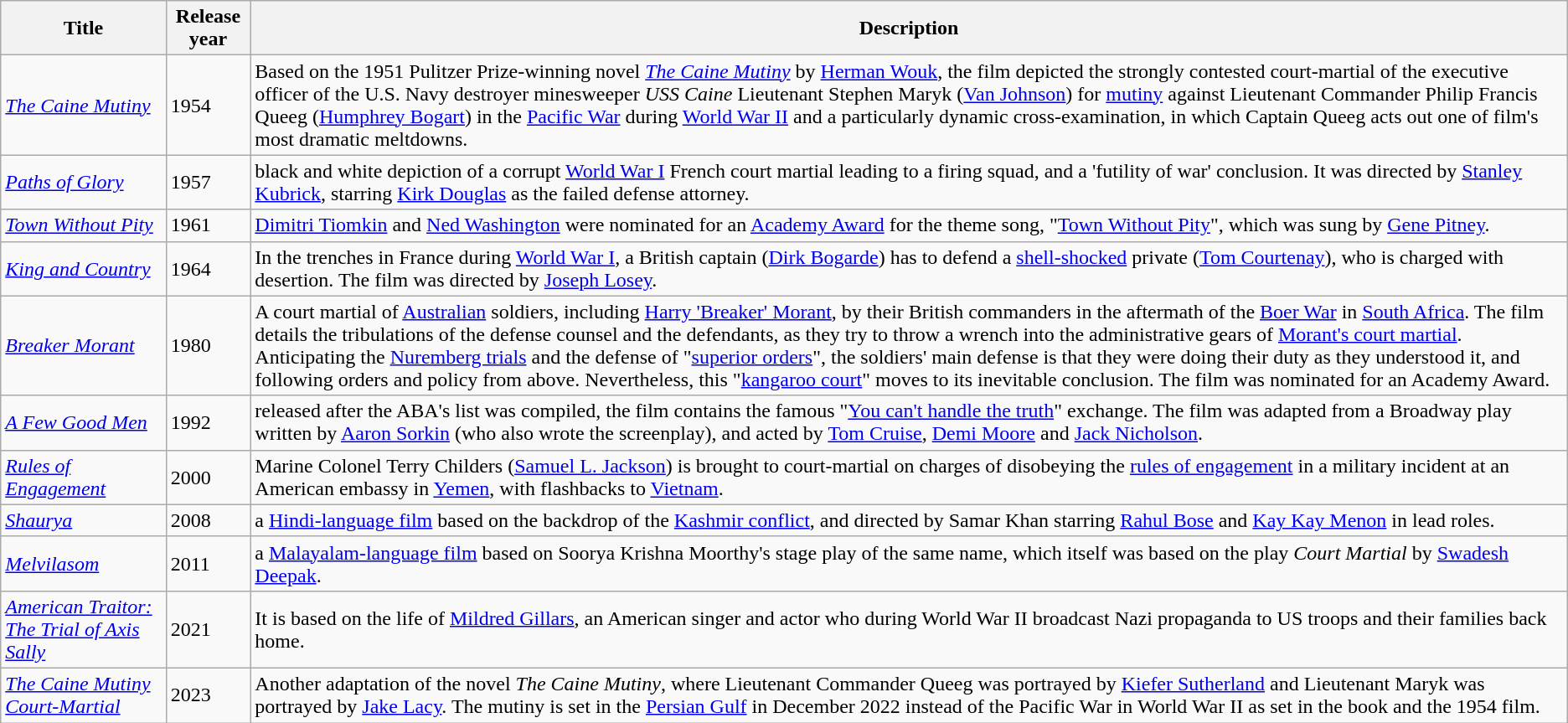<table class="wikitable sortable">
<tr>
<th>Title</th>
<th>Release year</th>
<th>Description</th>
</tr>
<tr>
<td><em><a href='#'>The Caine Mutiny</a></em></td>
<td>1954</td>
<td>Based on the 1951 Pulitzer Prize-winning novel <em><a href='#'>The Caine Mutiny</a></em> by <a href='#'>Herman Wouk</a>, the film depicted the strongly contested court-martial of the executive officer of the U.S. Navy destroyer minesweeper <em>USS Caine</em> Lieutenant Stephen Maryk (<a href='#'>Van Johnson</a>) for <a href='#'>mutiny</a> against Lieutenant Commander Philip Francis Queeg (<a href='#'>Humphrey Bogart</a>) in the <a href='#'>Pacific War</a> during <a href='#'>World War II</a> and a particularly dynamic cross-examination, in which Captain Queeg acts out one of film's most dramatic meltdowns.</td>
</tr>
<tr>
<td><em><a href='#'>Paths of Glory</a></em></td>
<td>1957</td>
<td>black and white depiction of a corrupt <a href='#'>World War I</a> French court martial leading to a firing squad, and a 'futility of war' conclusion. It was directed by <a href='#'>Stanley Kubrick</a>, starring <a href='#'>Kirk Douglas</a> as the failed defense attorney.</td>
</tr>
<tr>
<td><em><a href='#'>Town Without Pity</a></em></td>
<td>1961</td>
<td><a href='#'>Dimitri Tiomkin</a> and <a href='#'>Ned Washington</a> were nominated for an <a href='#'>Academy Award</a> for the theme song, "<a href='#'>Town Without Pity</a>", which was sung by <a href='#'>Gene Pitney</a>.</td>
</tr>
<tr>
<td><em><a href='#'>King and Country</a></em></td>
<td>1964</td>
<td>In the trenches in France during <a href='#'>World War I</a>, a British captain (<a href='#'>Dirk Bogarde</a>) has to defend a <a href='#'>shell-shocked</a> private (<a href='#'>Tom Courtenay</a>), who is charged with desertion. The film was directed by <a href='#'>Joseph Losey</a>.</td>
</tr>
<tr>
<td><em><a href='#'>Breaker Morant</a></em></td>
<td>1980</td>
<td>A court martial of <a href='#'>Australian</a> soldiers, including <a href='#'>Harry 'Breaker' Morant</a>, by their British commanders in the aftermath of the <a href='#'>Boer War</a> in <a href='#'>South Africa</a>. The film details the tribulations of the defense counsel and the defendants, as they try to throw a wrench into the administrative gears of <a href='#'>Morant's court martial</a>. Anticipating the <a href='#'>Nuremberg trials</a> and the defense of "<a href='#'>superior orders</a>", the soldiers' main defense is that they were doing their duty as they understood it, and following orders and policy from above. Nevertheless, this "<a href='#'>kangaroo court</a>" moves to its inevitable conclusion. The film was nominated for an Academy Award.</td>
</tr>
<tr>
<td><em><a href='#'>A Few Good Men</a></em></td>
<td>1992</td>
<td>released after the ABA's list was compiled, the film contains the famous "<a href='#'>You can't handle the truth</a>" exchange. The film was adapted from a Broadway play written by <a href='#'>Aaron Sorkin</a> (who also wrote the screenplay), and acted by <a href='#'>Tom Cruise</a>, <a href='#'>Demi Moore</a> and <a href='#'>Jack Nicholson</a>.</td>
</tr>
<tr>
<td><em><a href='#'>Rules of Engagement</a></em></td>
<td>2000</td>
<td>Marine Colonel Terry Childers (<a href='#'>Samuel L. Jackson</a>) is brought to court-martial on charges of disobeying the <a href='#'>rules of engagement</a> in a military incident at an American embassy in <a href='#'>Yemen</a>, with flashbacks to <a href='#'>Vietnam</a>.</td>
</tr>
<tr>
<td><em><a href='#'>Shaurya</a></em></td>
<td>2008</td>
<td>a <a href='#'>Hindi-language film</a> based on the backdrop of the <a href='#'>Kashmir conflict</a>, and directed by Samar Khan starring <a href='#'>Rahul Bose</a> and <a href='#'>Kay Kay Menon</a> in lead roles.</td>
</tr>
<tr>
<td><em><a href='#'>Melvilasom</a></em></td>
<td>2011</td>
<td>a <a href='#'>Malayalam-language film</a> based on Soorya Krishna Moorthy's stage play of the same name, which itself was based on the play <em>Court Martial</em> by <a href='#'>Swadesh Deepak</a>.</td>
</tr>
<tr>
<td><em><a href='#'>American Traitor: The Trial of Axis Sally</a></em></td>
<td>2021</td>
<td>It is based on the life of <a href='#'>Mildred Gillars</a>, an American singer and actor who during World War II broadcast Nazi propaganda to US troops and their families back home.</td>
</tr>
<tr>
<td><em><a href='#'>The Caine Mutiny Court-Martial</a></em></td>
<td>2023</td>
<td>Another adaptation of the novel <em>The Caine Mutiny</em>, where Lieutenant Commander Queeg was portrayed by <a href='#'>Kiefer Sutherland</a> and Lieutenant Maryk was portrayed by <a href='#'>Jake Lacy</a>. The mutiny is set in the <a href='#'>Persian Gulf</a> in December 2022 instead of the Pacific War in World War II as set in the book and the 1954 film.</td>
</tr>
</table>
